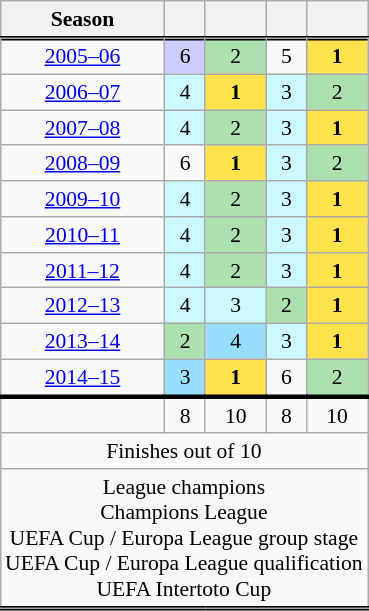<table class="wikitable sortable" style="text-align:center; font-size:90%; float:right; margin-left:1em">
<tr>
<th>Season</th>
<th></th>
<th></th>
<th></th>
<th></th>
</tr>
<tr style="border-top:3px solid black">
</tr>
<tr>
<td><a href='#'>2005–06</a></td>
<td style="background: #CCCCFF;">6</td>
<td style="background: #ACE1AF;">2</td>
<td>5</td>
<td style="background: #FFE34D;"><strong>1</strong></td>
</tr>
<tr>
<td><a href='#'>2006–07</a></td>
<td style="background: #CCF9FF;">4</td>
<td style="background: #FFE34D;"><strong>1</strong></td>
<td style="background: #CCF9FF;">3</td>
<td style="background: #ACE1AF;">2</td>
</tr>
<tr>
<td><a href='#'>2007–08</a></td>
<td style="background: #CCF9FF;">4</td>
<td style="background: #ACE1AF;">2</td>
<td style="background: #CCF9FF;">3</td>
<td style="background: #FFE34D;"><strong>1</strong></td>
</tr>
<tr>
<td><a href='#'>2008–09</a></td>
<td>6</td>
<td style="background: #FFE34D;"><strong>1</strong></td>
<td style="background: #CCF9FF;">3</td>
<td style="background: #ACE1AF;">2</td>
</tr>
<tr>
<td><a href='#'>2009–10</a></td>
<td style="background: #CCF9FF;">4</td>
<td style="background: #ACE1AF;">2</td>
<td style="background: #CCF9FF;">3</td>
<td style="background: #FFE34D;"><strong>1</strong></td>
</tr>
<tr>
<td><a href='#'>2010–11</a></td>
<td style="background: #CCF9FF;">4</td>
<td style="background: #ACE1AF;">2</td>
<td style="background: #CCF9FF;">3</td>
<td style="background: #FFE34D;"><strong>1</strong></td>
</tr>
<tr>
<td><a href='#'>2011–12</a></td>
<td style="background: #CCF9FF;">4</td>
<td style="background: #ACE1AF;">2</td>
<td style="background: #CCF9FF;">3</td>
<td style="background: #FFE34D;"><strong>1</strong></td>
</tr>
<tr>
<td><a href='#'>2012–13</a></td>
<td style="background: #CCF9FF;">4</td>
<td style="background: #CCF9FF;">3</td>
<td style="background: #ACE1AF;">2</td>
<td style="background: #FFE34D;"><strong>1</strong></td>
</tr>
<tr>
<td><a href='#'>2013–14</a></td>
<td style="background: #ACE1AF;">2</td>
<td style="background: #97DEFF;">4</td>
<td style="background: #CCF9FF;">3</td>
<td style="background: #FFE34D;"><strong>1</strong></td>
</tr>
<tr>
<td><a href='#'>2014–15</a></td>
<td style="background: #97DEFF;">3</td>
<td style="background: #FFE34D;"><strong>1</strong></td>
<td>6</td>
<td style="background: #ACE1AF;">2</td>
</tr>
<tr style="border-top:3px solid black" class="sortbottom">
<td><strong></strong></td>
<td>8</td>
<td>10</td>
<td>8</td>
<td>10</td>
</tr>
<tr class="sortbottom">
<td colspan="5">Finishes out of 10</td>
</tr>
<tr class="sortbottom">
<td colspan="5"> League champions<br> Champions League<br> UEFA Cup / Europa League group stage<br> UEFA Cup / Europa League qualification<br> UEFA Intertoto Cup</td>
</tr>
<tr style="border-top:3px solid black" class="sortbottom">
</tr>
</table>
